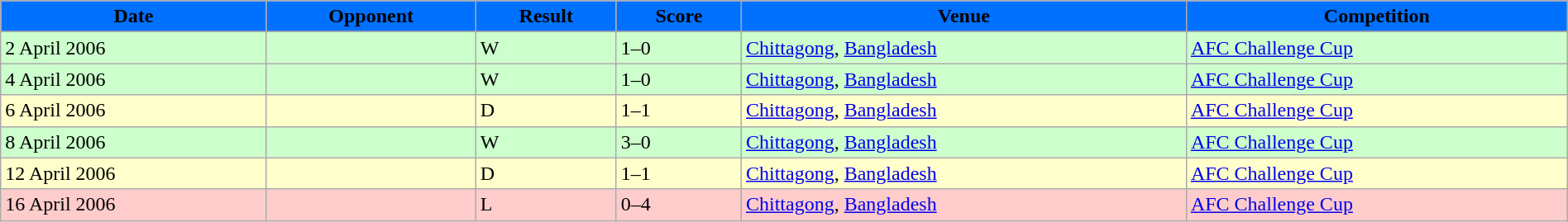<table width=100% class="wikitable">
<tr>
<th style="background:#0070FF;"><span>Date</span></th>
<th style="background:#0070FF;"><span>Opponent</span></th>
<th style="background:#0070FF;"><span>Result</span></th>
<th style="background:#0070FF;"><span>Score</span></th>
<th style="background:#0070FF;"><span>Venue</span></th>
<th style="background:#0070FF;"><span>Competition</span></th>
</tr>
<tr>
</tr>
<tr style="background:#CCFFCC;">
<td>2 April 2006</td>
<td></td>
<td>W</td>
<td>1–0</td>
<td> <a href='#'>Chittagong</a>, <a href='#'>Bangladesh</a></td>
<td><a href='#'>AFC Challenge Cup</a></td>
</tr>
<tr style="background:#CCFFCC;">
<td>4 April 2006</td>
<td></td>
<td>W</td>
<td>1–0</td>
<td> <a href='#'>Chittagong</a>, <a href='#'>Bangladesh</a></td>
<td><a href='#'>AFC Challenge Cup</a></td>
</tr>
<tr style="background:#FFFFCC;">
<td>6 April 2006</td>
<td></td>
<td>D</td>
<td>1–1</td>
<td> <a href='#'>Chittagong</a>, <a href='#'>Bangladesh</a></td>
<td><a href='#'>AFC Challenge Cup</a></td>
</tr>
<tr style="background:#CCFFCC;">
<td>8 April 2006</td>
<td></td>
<td>W</td>
<td>3–0</td>
<td> <a href='#'>Chittagong</a>, <a href='#'>Bangladesh</a></td>
<td><a href='#'>AFC Challenge Cup</a></td>
</tr>
<tr style="background:#FFFFCC;">
<td>12 April 2006</td>
<td></td>
<td>D</td>
<td>1–1</td>
<td> <a href='#'>Chittagong</a>, <a href='#'>Bangladesh</a></td>
<td><a href='#'>AFC Challenge Cup</a></td>
</tr>
<tr style="background:#FCC;">
<td>16 April 2006</td>
<td></td>
<td>L</td>
<td>0–4</td>
<td> <a href='#'>Chittagong</a>, <a href='#'>Bangladesh</a></td>
<td><a href='#'>AFC Challenge Cup</a></td>
</tr>
</table>
